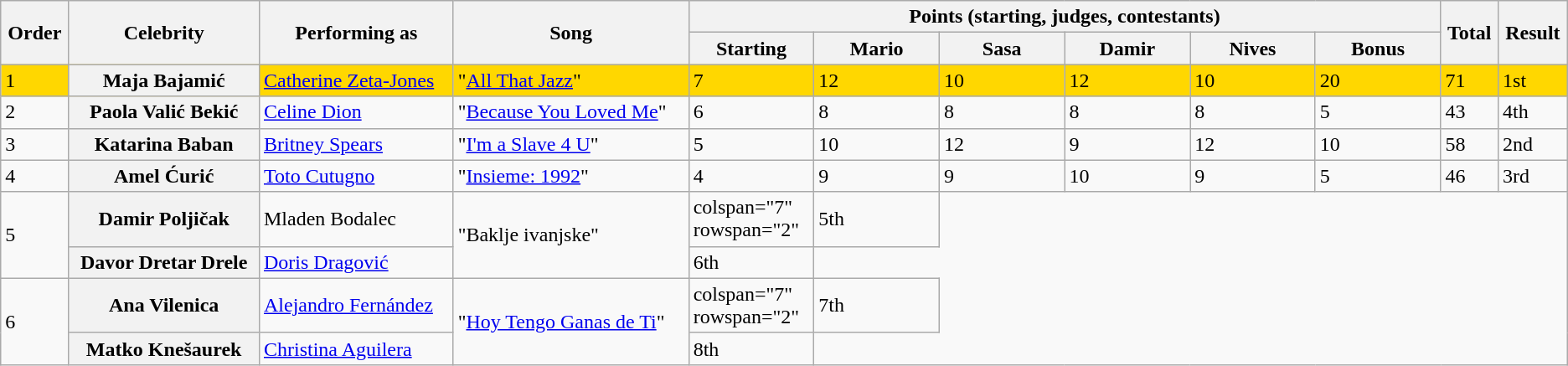<table class=wikitable>
<tr>
<th rowspan="2">Order</th>
<th rowspan="2">Celebrity</th>
<th rowspan="2">Performing as</th>
<th rowspan="2">Song</th>
<th colspan="6" style="width:50%;">Points (starting, judges, contestants)</th>
<th rowspan="2">Total</th>
<th rowspan="2">Result</th>
</tr>
<tr>
<th style="width:8%;">Starting</th>
<th style="width:8%;">Mario</th>
<th style="width:8%;">Sasa</th>
<th style="width:8%;">Damir</th>
<th style="width:8%;">Nives</th>
<th style="width:8%;">Bonus</th>
</tr>
<tr style="background:gold;">
<td>1</td>
<th scope="row">Maja Bajamić</th>
<td><a href='#'>Catherine Zeta-Jones</a></td>
<td>"<a href='#'>All That Jazz</a>"</td>
<td>7</td>
<td>12</td>
<td>10</td>
<td>12</td>
<td>10</td>
<td>20</td>
<td>71</td>
<td>1st</td>
</tr>
<tr>
<td>2</td>
<th scope="row">Paola Valić Bekić</th>
<td><a href='#'>Celine Dion</a></td>
<td>"<a href='#'>Because You Loved Me</a>"</td>
<td>6</td>
<td>8</td>
<td>8</td>
<td>8</td>
<td>8</td>
<td>5</td>
<td>43</td>
<td>4th</td>
</tr>
<tr>
<td>3</td>
<th scope="row">Katarina Baban</th>
<td><a href='#'>Britney Spears</a></td>
<td>"<a href='#'>I'm a Slave 4 U</a>"</td>
<td>5</td>
<td>10</td>
<td>12</td>
<td>9</td>
<td>12</td>
<td>10</td>
<td>58</td>
<td>2nd</td>
</tr>
<tr>
<td>4</td>
<th scope="row">Amel Ćurić</th>
<td><a href='#'>Toto Cutugno</a></td>
<td>"<a href='#'>Insieme: 1992</a>"</td>
<td>4</td>
<td>9</td>
<td>9</td>
<td>10</td>
<td>9</td>
<td>5</td>
<td>46</td>
<td>3rd</td>
</tr>
<tr>
<td rowspan="2">5</td>
<th scope="row">Damir Poljičak</th>
<td>Mladen Bodalec</td>
<td rowspan="2">"Baklje ivanjske"</td>
<td>colspan="7" rowspan="2" </td>
<td>5th</td>
</tr>
<tr>
<th scope="row">Davor Dretar Drele</th>
<td><a href='#'>Doris Dragović</a></td>
<td>6th</td>
</tr>
<tr>
<td rowspan="2">6</td>
<th scope="row">Ana Vilenica</th>
<td><a href='#'>Alejandro Fernández</a></td>
<td colspan="1" rowspan="2">"<a href='#'>Hoy Tengo Ganas de Ti</a>"</td>
<td>colspan="7" rowspan="2" </td>
<td>7th</td>
</tr>
<tr>
<th scope="row">Matko Knešaurek</th>
<td><a href='#'>Christina Aguilera</a></td>
<td>8th</td>
</tr>
</table>
